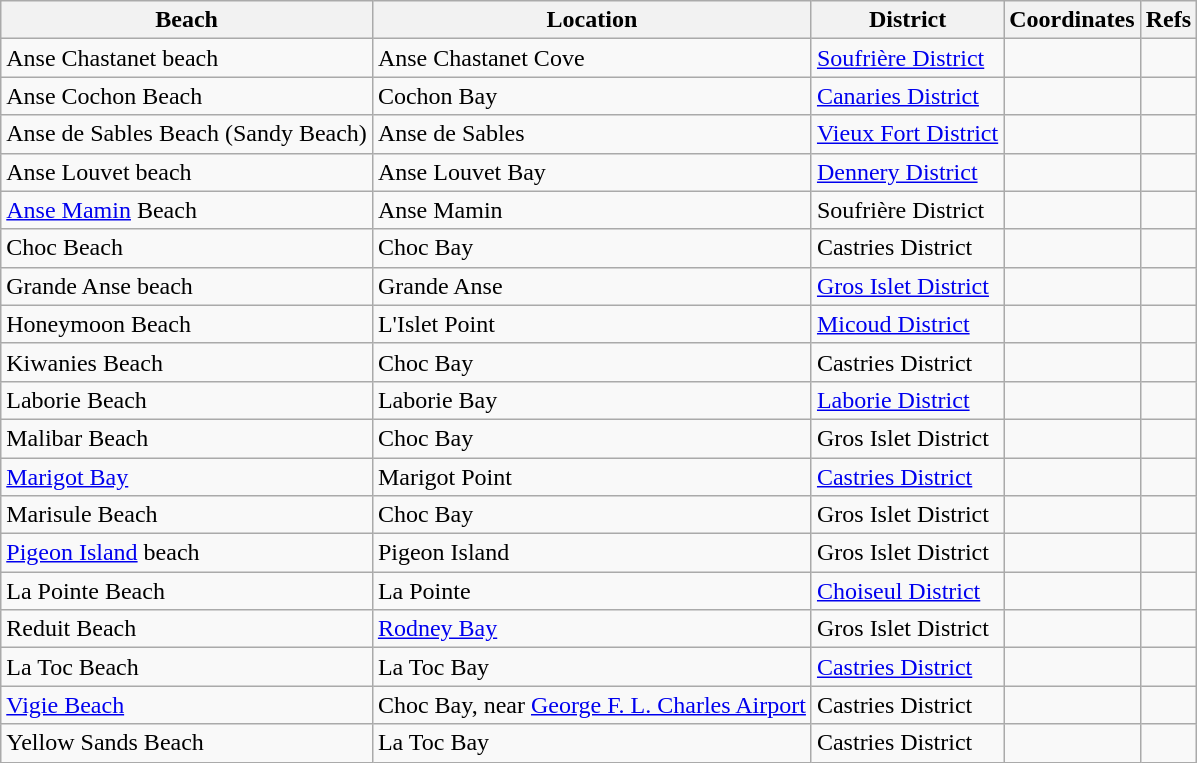<table class="wikitable sortable">
<tr>
<th>Beach</th>
<th>Location</th>
<th>District</th>
<th>Coordinates</th>
<th>Refs</th>
</tr>
<tr>
<td>Anse Chastanet beach</td>
<td>Anse Chastanet Cove</td>
<td><a href='#'>Soufrière District</a></td>
<td></td>
<td></td>
</tr>
<tr>
<td>Anse Cochon Beach</td>
<td>Cochon Bay</td>
<td><a href='#'>Canaries District</a></td>
<td></td>
<td></td>
</tr>
<tr>
<td>Anse de Sables Beach (Sandy Beach)</td>
<td>Anse de Sables</td>
<td><a href='#'>Vieux Fort District</a></td>
<td></td>
<td></td>
</tr>
<tr>
<td>Anse Louvet beach</td>
<td>Anse Louvet Bay</td>
<td><a href='#'>Dennery District</a></td>
<td></td>
<td></td>
</tr>
<tr>
<td><a href='#'>Anse Mamin</a> Beach</td>
<td>Anse Mamin</td>
<td>Soufrière District</td>
<td></td>
<td></td>
</tr>
<tr>
<td>Choc Beach</td>
<td>Choc Bay</td>
<td>Castries District</td>
<td></td>
<td></td>
</tr>
<tr>
<td>Grande Anse beach</td>
<td>Grande Anse</td>
<td><a href='#'>Gros Islet District</a></td>
<td></td>
<td></td>
</tr>
<tr>
<td>Honeymoon Beach</td>
<td>L'Islet Point</td>
<td><a href='#'>Micoud District</a></td>
<td></td>
<td></td>
</tr>
<tr>
<td>Kiwanies Beach</td>
<td>Choc Bay</td>
<td>Castries District</td>
<td></td>
<td></td>
</tr>
<tr>
<td>Laborie Beach</td>
<td>Laborie Bay</td>
<td><a href='#'>Laborie District</a></td>
<td></td>
<td></td>
</tr>
<tr>
<td>Malibar Beach</td>
<td>Choc Bay</td>
<td>Gros Islet District</td>
<td></td>
<td></td>
</tr>
<tr>
<td><a href='#'>Marigot Bay</a></td>
<td>Marigot Point</td>
<td><a href='#'>Castries District</a></td>
<td></td>
<td></td>
</tr>
<tr>
<td>Marisule Beach</td>
<td>Choc Bay</td>
<td>Gros Islet District</td>
<td></td>
<td></td>
</tr>
<tr>
<td><a href='#'>Pigeon Island</a> beach</td>
<td>Pigeon Island</td>
<td>Gros Islet District</td>
<td></td>
<td></td>
</tr>
<tr>
<td>La Pointe Beach</td>
<td>La Pointe</td>
<td><a href='#'>Choiseul District</a></td>
<td></td>
<td></td>
</tr>
<tr>
<td>Reduit Beach</td>
<td><a href='#'>Rodney Bay</a></td>
<td>Gros Islet District</td>
<td></td>
<td></td>
</tr>
<tr>
<td>La Toc Beach</td>
<td>La Toc Bay</td>
<td><a href='#'>Castries District</a></td>
<td></td>
<td></td>
</tr>
<tr>
<td><a href='#'>Vigie Beach</a></td>
<td>Choc Bay, near <a href='#'>George F. L. Charles Airport</a></td>
<td>Castries District</td>
<td></td>
<td></td>
</tr>
<tr>
<td>Yellow Sands Beach</td>
<td>La Toc Bay</td>
<td>Castries District</td>
<td></td>
<td></td>
</tr>
</table>
